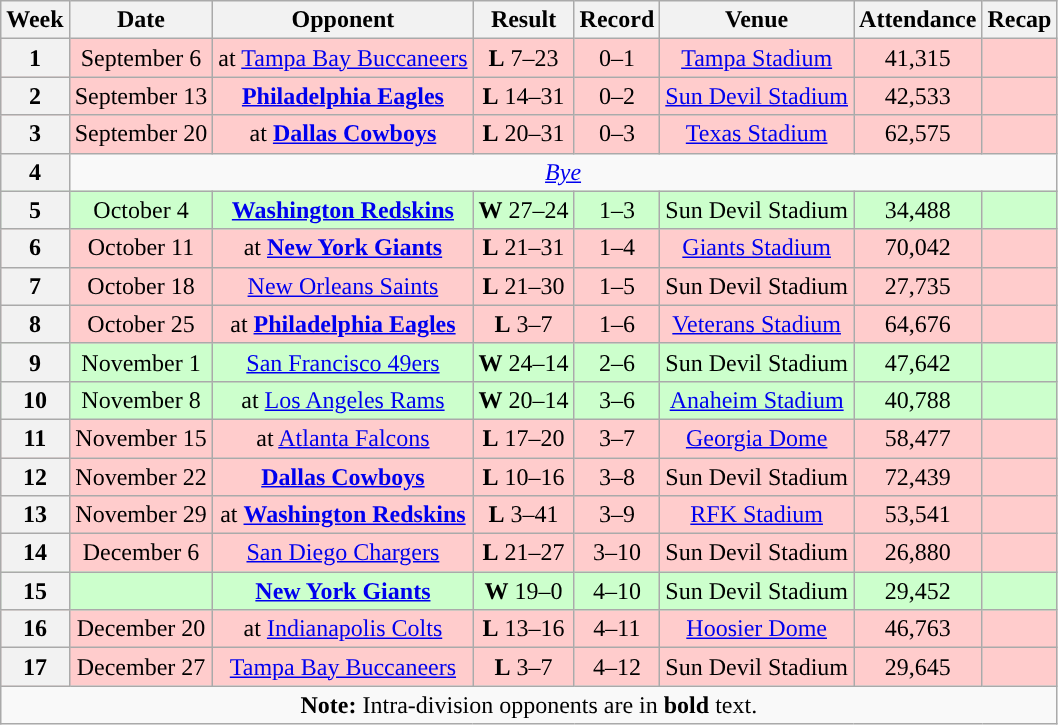<table class="wikitable" style="text-align:center">
<tr>
<th>Week</th>
<th>Date</th>
<th>Opponent</th>
<th>Result</th>
<th>Record</th>
<th>Venue</th>
<th>Attendance</th>
<th>Recap</th>
</tr>
<tr style="background:#fcc">
<th>1</th>
<td>September 6</td>
<td>at <a href='#'>Tampa Bay Buccaneers</a></td>
<td><strong>L</strong> 7–23</td>
<td>0–1</td>
<td><a href='#'>Tampa Stadium</a></td>
<td>41,315</td>
<td></td>
</tr>
<tr style="background:#fcc">
<th>2</th>
<td>September 13</td>
<td><strong><a href='#'>Philadelphia Eagles</a></strong></td>
<td><strong>L</strong> 14–31</td>
<td>0–2</td>
<td><a href='#'>Sun Devil Stadium</a></td>
<td>42,533</td>
<td></td>
</tr>
<tr style="background:#fcc">
<th>3</th>
<td>September 20</td>
<td>at <strong><a href='#'>Dallas Cowboys</a></strong></td>
<td><strong>L</strong> 20–31</td>
<td>0–3</td>
<td><a href='#'>Texas Stadium</a></td>
<td>62,575</td>
<td></td>
</tr>
<tr>
<th>4</th>
<td colspan="7"><em><a href='#'>Bye</a></em></td>
</tr>
<tr style="background:#cfc">
<th>5</th>
<td>October 4</td>
<td><strong><a href='#'>Washington Redskins</a></strong></td>
<td><strong>W</strong> 27–24</td>
<td>1–3</td>
<td>Sun Devil Stadium</td>
<td>34,488</td>
<td></td>
</tr>
<tr style="background:#fcc">
<th>6</th>
<td>October 11</td>
<td>at <strong><a href='#'>New York Giants</a></strong></td>
<td><strong>L</strong> 21–31</td>
<td>1–4</td>
<td><a href='#'>Giants Stadium</a></td>
<td>70,042</td>
<td></td>
</tr>
<tr style="background:#fcc">
<th>7</th>
<td>October 18</td>
<td><a href='#'>New Orleans Saints</a></td>
<td><strong>L</strong> 21–30</td>
<td>1–5</td>
<td>Sun Devil Stadium</td>
<td>27,735</td>
<td></td>
</tr>
<tr style="background:#fcc">
<th>8</th>
<td>October 25</td>
<td>at <strong><a href='#'>Philadelphia Eagles</a></strong></td>
<td><strong>L</strong> 3–7</td>
<td>1–6</td>
<td><a href='#'>Veterans Stadium</a></td>
<td>64,676</td>
<td></td>
</tr>
<tr style="background:#cfc">
<th>9</th>
<td>November 1</td>
<td><a href='#'>San Francisco 49ers</a></td>
<td><strong>W</strong> 24–14</td>
<td>2–6</td>
<td>Sun Devil Stadium</td>
<td>47,642</td>
<td></td>
</tr>
<tr style="background:#cfc">
<th>10</th>
<td>November 8</td>
<td>at <a href='#'>Los Angeles Rams</a></td>
<td><strong>W</strong> 20–14</td>
<td>3–6</td>
<td><a href='#'>Anaheim Stadium</a></td>
<td>40,788</td>
<td></td>
</tr>
<tr style="background:#fcc">
<th>11</th>
<td>November 15</td>
<td>at <a href='#'>Atlanta Falcons</a></td>
<td><strong>L</strong> 17–20</td>
<td>3–7</td>
<td><a href='#'>Georgia Dome</a></td>
<td>58,477</td>
<td></td>
</tr>
<tr style="background:#fcc">
<th>12</th>
<td>November 22</td>
<td><strong><a href='#'>Dallas Cowboys</a></strong></td>
<td><strong>L</strong> 10–16</td>
<td>3–8</td>
<td>Sun Devil Stadium</td>
<td>72,439</td>
<td></td>
</tr>
<tr style="background:#fcc">
<th>13</th>
<td>November 29</td>
<td>at <strong><a href='#'>Washington Redskins</a></strong></td>
<td><strong>L</strong> 3–41</td>
<td>3–9</td>
<td><a href='#'>RFK Stadium</a></td>
<td>53,541</td>
<td></td>
</tr>
<tr style="background:#fcc">
<th>14</th>
<td>December 6</td>
<td><a href='#'>San Diego Chargers</a></td>
<td><strong>L</strong> 21–27</td>
<td>3–10</td>
<td>Sun Devil Stadium</td>
<td>26,880</td>
<td></td>
</tr>
<tr style="background:#cfc">
<th>15</th>
<td></td>
<td><strong><a href='#'>New York Giants</a></strong></td>
<td><strong>W</strong> 19–0</td>
<td>4–10</td>
<td>Sun Devil Stadium</td>
<td>29,452</td>
<td></td>
</tr>
<tr style="background:#fcc">
<th>16</th>
<td>December 20</td>
<td>at <a href='#'>Indianapolis Colts</a></td>
<td><strong>L</strong> 13–16</td>
<td>4–11</td>
<td><a href='#'>Hoosier Dome</a></td>
<td>46,763</td>
<td></td>
</tr>
<tr style="background:#fcc">
<th>17</th>
<td>December 27</td>
<td><a href='#'>Tampa Bay Buccaneers</a></td>
<td><strong>L</strong> 3–7</td>
<td>4–12</td>
<td>Sun Devil Stadium</td>
<td>29,645</td>
<td></td>
</tr>
<tr>
<td colspan="8"><strong>Note:</strong> Intra-division opponents are in <strong>bold</strong> text.</td>
</tr>
</table>
